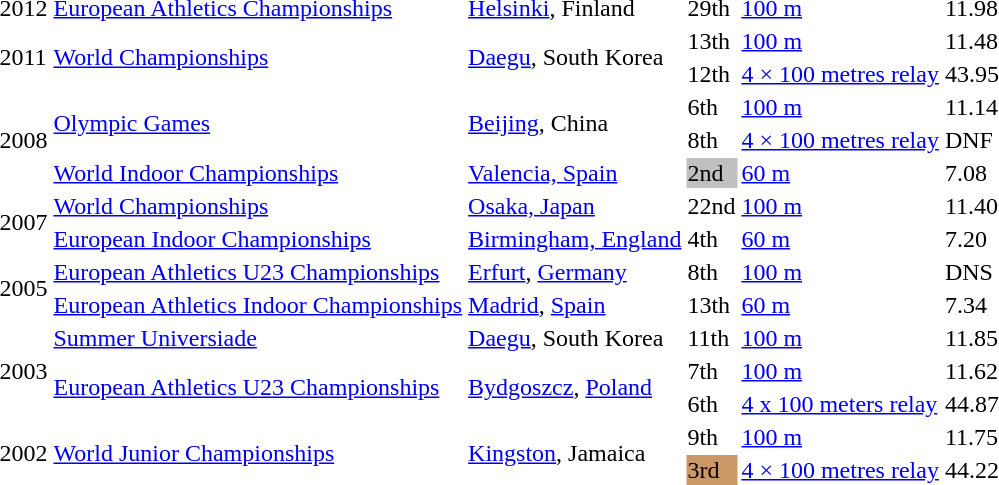<table>
<tr>
<td rowspan=1>2012</td>
<td rowspan=1><a href='#'>European Athletics Championships</a></td>
<td rowspan=1><a href='#'>Helsinki</a>, Finland</td>
<td>29th</td>
<td><a href='#'>100 m</a></td>
<td>11.98</td>
</tr>
<tr>
<td rowspan=2>2011</td>
<td rowspan=2><a href='#'>World Championships</a></td>
<td rowspan=2><a href='#'>Daegu</a>, South Korea</td>
<td>13th</td>
<td><a href='#'>100 m</a></td>
<td>11.48</td>
</tr>
<tr>
<td>12th</td>
<td><a href='#'>4 × 100 metres relay</a></td>
<td>43.95</td>
</tr>
<tr>
<td rowspan=3>2008</td>
<td rowspan=2><a href='#'>Olympic Games</a></td>
<td rowspan=2><a href='#'>Beijing</a>, China</td>
<td>6th</td>
<td><a href='#'>100 m</a></td>
<td data-sort-value="011.14">11.14</td>
</tr>
<tr>
<td>8th</td>
<td><a href='#'>4 × 100 metres relay</a></td>
<td>DNF</td>
</tr>
<tr>
<td><a href='#'>World Indoor Championships</a></td>
<td><a href='#'>Valencia, Spain</a></td>
<td bgcolor=silver>2nd</td>
<td><a href='#'>60 m</a></td>
<td>7.08</td>
</tr>
<tr>
<td rowspan=2>2007</td>
<td><a href='#'>World Championships</a></td>
<td><a href='#'>Osaka, Japan</a></td>
<td>22nd</td>
<td><a href='#'>100 m</a></td>
<td>11.40</td>
</tr>
<tr>
<td><a href='#'>European Indoor Championships</a></td>
<td><a href='#'>Birmingham, England</a></td>
<td>4th</td>
<td><a href='#'>60 m</a></td>
<td>7.20</td>
</tr>
<tr>
<td rowspan=2>2005</td>
<td><a href='#'>European Athletics U23 Championships</a></td>
<td><a href='#'>Erfurt</a>, <a href='#'>Germany</a></td>
<td>8th</td>
<td><a href='#'>100 m</a></td>
<td>DNS</td>
</tr>
<tr>
<td><a href='#'>European Athletics Indoor Championships</a></td>
<td><a href='#'>Madrid</a>, <a href='#'>Spain</a></td>
<td>13th</td>
<td><a href='#'>60 m</a></td>
<td>7.34</td>
</tr>
<tr>
<td rowspan=3>2003</td>
<td><a href='#'>Summer Universiade</a></td>
<td><a href='#'>Daegu</a>, South Korea</td>
<td>11th</td>
<td><a href='#'>100 m</a></td>
<td>11.85</td>
</tr>
<tr>
<td rowspan=2><a href='#'>European Athletics U23 Championships</a></td>
<td rowspan=2><a href='#'>Bydgoszcz</a>, <a href='#'>Poland</a></td>
<td>7th</td>
<td><a href='#'>100 m</a></td>
<td>11.62</td>
</tr>
<tr>
<td>6th</td>
<td><a href='#'>4 x 100 meters relay</a></td>
<td>44.87</td>
</tr>
<tr>
<td rowspan=2>2002</td>
<td rowspan=2><a href='#'>World Junior Championships</a></td>
<td rowspan=2><a href='#'>Kingston</a>, Jamaica</td>
<td>9th</td>
<td><a href='#'>100 m</a></td>
<td>11.75</td>
</tr>
<tr>
<td bgcolor=cc9966>3rd</td>
<td><a href='#'>4 × 100 metres relay</a></td>
<td>44.22</td>
</tr>
</table>
